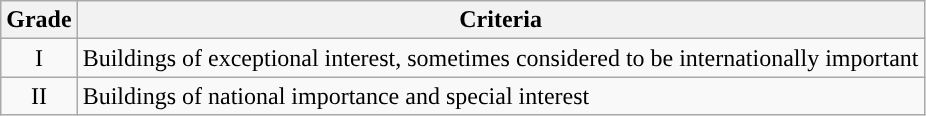<table class="wikitable">
<tr>
<th>Grade</th>
<th>Criteria</th>
</tr>
<tr>
<td align="center" >I</td>
<td>Buildings of exceptional interest, sometimes considered to be internationally important</td>
</tr>
<tr>
<td align="center" >II</td>
<td>Buildings of national importance and special interest</td>
</tr>
</table>
